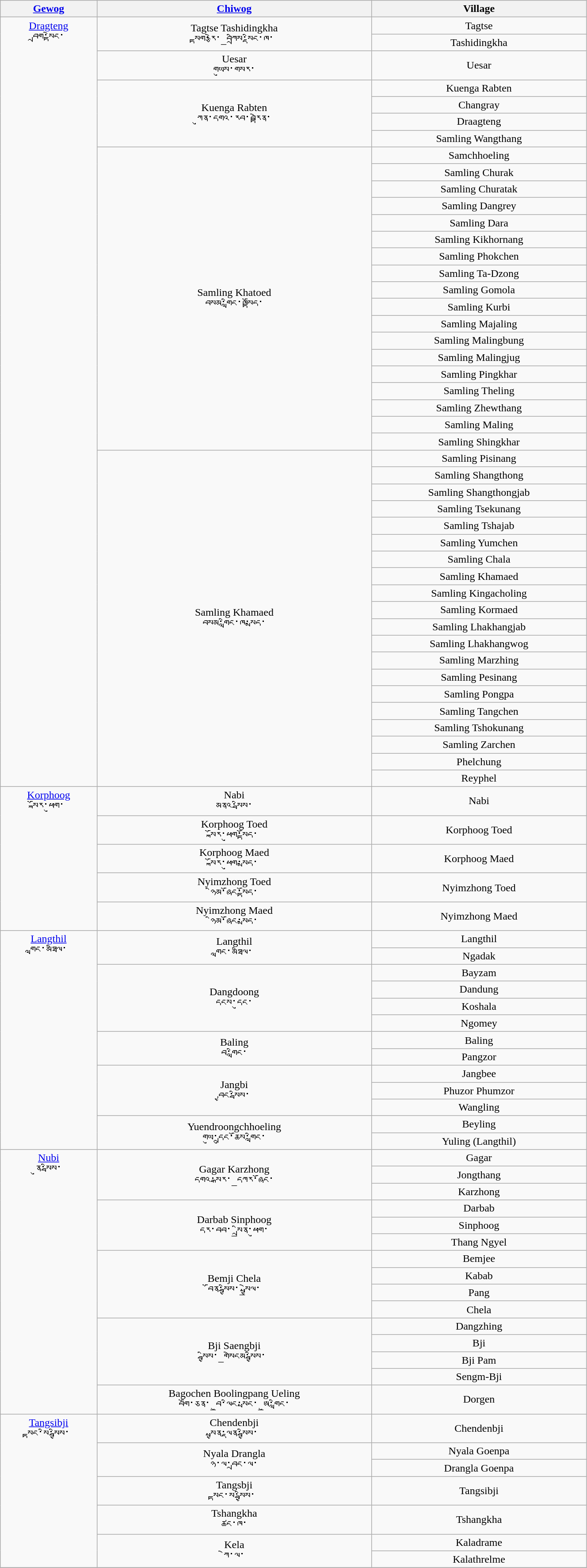<table class="wikitable" style="width:70%; text-align:center" align="center">
<tr>
<th><a href='#'>Gewog</a></th>
<th><a href='#'>Chiwog</a></th>
<th>Village</th>
</tr>
<tr>
<td rowspan=45 valign="top"><a href='#'>Dragteng</a><br>བྲག་སྟེང་</td>
<td rowspan=2>Tagtse Tashidingkha<br>སྟག་རྩེ་_བཀྲིས་སྡིང་ཁ་</td>
<td>Tagtse</td>
</tr>
<tr>
<td>Tashidingkha</td>
</tr>
<tr>
<td>Uesar<br>གཡུས་གསར་</td>
<td>Uesar</td>
</tr>
<tr>
<td rowspan=4>Kuenga Rabten<br>ཀུན་དགའ་རབ་བརྟེན་</td>
<td>Kuenga Rabten</td>
</tr>
<tr>
<td>Changray</td>
</tr>
<tr>
<td>Draagteng</td>
</tr>
<tr>
<td>Samling Wangthang</td>
</tr>
<tr>
<td rowspan=18>Samling Khatoed<br>བསམ་གླིང་ཁསྟོད་</td>
<td>Samchhoeling</td>
</tr>
<tr>
<td>Samling Churak</td>
</tr>
<tr>
<td>Samling Churatak</td>
</tr>
<tr>
<td>Samling Dangrey</td>
</tr>
<tr>
<td>Samling Dara</td>
</tr>
<tr>
<td>Samling Kikhornang</td>
</tr>
<tr>
<td>Samling Phokchen</td>
</tr>
<tr>
<td>Samling Ta-Dzong</td>
</tr>
<tr>
<td>Samling Gomola</td>
</tr>
<tr>
<td>Samling Kurbi</td>
</tr>
<tr>
<td>Samling Majaling</td>
</tr>
<tr>
<td>Samling Malingbung</td>
</tr>
<tr>
<td>Samling Malingjug</td>
</tr>
<tr>
<td>Samling Pingkhar</td>
</tr>
<tr>
<td>Samling Theling</td>
</tr>
<tr>
<td>Samling Zhewthang</td>
</tr>
<tr>
<td>Samling Maling</td>
</tr>
<tr>
<td>Samling Shingkhar</td>
</tr>
<tr>
<td rowspan=20>Samling Khamaed<br>བསམ་གླིང་ཁ་སྨད་</td>
<td>Samling Pisinang</td>
</tr>
<tr>
<td>Samling Shangthong</td>
</tr>
<tr>
<td>Samling Shangthongjab</td>
</tr>
<tr>
<td>Samling Tsekunang</td>
</tr>
<tr>
<td>Samling Tshajab</td>
</tr>
<tr>
<td>Samling Yumchen</td>
</tr>
<tr>
<td>Samling Chala</td>
</tr>
<tr>
<td>Samling Khamaed</td>
</tr>
<tr>
<td>Samling Kingacholing</td>
</tr>
<tr>
<td>Samling Kormaed</td>
</tr>
<tr>
<td>Samling Lhakhangjab</td>
</tr>
<tr>
<td>Samling Lhakhangwog</td>
</tr>
<tr>
<td>Samling Marzhing</td>
</tr>
<tr>
<td>Samling Pesinang</td>
</tr>
<tr>
<td>Samling Pongpa</td>
</tr>
<tr>
<td>Samling Tangchen</td>
</tr>
<tr>
<td>Samling Tshokunang</td>
</tr>
<tr>
<td>Samling Zarchen</td>
</tr>
<tr>
<td>Phelchung</td>
</tr>
<tr>
<td>Reyphel</td>
</tr>
<tr>
<td rowspan=5 valign="top"><a href='#'>Korphoog</a><br>སྐོར་ཕུག་</td>
<td>Nabi<br>མནའ་སྦིས་</td>
<td>Nabi</td>
</tr>
<tr>
<td>Korphoog Toed<br>སྐོར་ཕུག་སྟོད་</td>
<td>Korphoog Toed</td>
</tr>
<tr>
<td>Korphoog Maed<br>སྐོར་ཕུག་སྨད་</td>
<td>Korphoog Maed</td>
</tr>
<tr>
<td>Nyimzhong Toed<br>ཉིམ་ཞོང་སྟོད་</td>
<td>Nyimzhong Toed</td>
</tr>
<tr>
<td>Nyimzhong Maed<br>ཉིམ་ཞོང་སྨད་</td>
<td>Nyimzhong Maed</td>
</tr>
<tr>
<td rowspan=13 valign="top"><a href='#'>Langthil</a><br>གླང་མཐིལ་</td>
<td rowspan=2>Langthil<br>གླང་མཐིལ་</td>
<td>Langthil</td>
</tr>
<tr>
<td>Ngadak</td>
</tr>
<tr>
<td rowspan=4>Dangdoong<br>དངས་དུང་</td>
<td>Bayzam</td>
</tr>
<tr>
<td>Dandung</td>
</tr>
<tr>
<td>Koshala</td>
</tr>
<tr>
<td>Ngomey</td>
</tr>
<tr>
<td rowspan=2>Baling<br>བ་གླིང་</td>
<td>Baling</td>
</tr>
<tr>
<td>Pangzor</td>
</tr>
<tr>
<td rowspan=3>Jangbi<br>བྱང་སྦིས་</td>
<td>Jangbee</td>
</tr>
<tr>
<td>Phuzor Phumzor</td>
</tr>
<tr>
<td>Wangling</td>
</tr>
<tr>
<td rowspan=2>Yuendroongchhoeling<br>གཡུ་དྲུང་ཆོས་གླིང་</td>
<td>Beyling</td>
</tr>
<tr>
<td>Yuling (Langthil)</td>
</tr>
<tr>
<td rowspan=15 valign="top"><a href='#'>Nubi</a><br>ནུ་སྦིས་</td>
<td rowspan=3>Gagar Karzhong<br>དགའ་སྒར་_དཀར་ཞོང་</td>
<td>Gagar</td>
</tr>
<tr>
<td>Jongthang</td>
</tr>
<tr>
<td>Karzhong</td>
</tr>
<tr>
<td rowspan=3>Darbab Sinphoog<br>དར་བབ་_སྲིན་ཕུག་</td>
<td>Darbab</td>
</tr>
<tr>
<td>Sinphoog</td>
</tr>
<tr>
<td>Thang Ngyel</td>
</tr>
<tr>
<td rowspan=4>Bemji Chela<br>བོན་སྦྱིས་_སྤྱེལ་</td>
<td>Bemjee</td>
</tr>
<tr>
<td>Kabab</td>
</tr>
<tr>
<td>Pang</td>
</tr>
<tr>
<td>Chela</td>
</tr>
<tr>
<td rowspan=4>Bji Saengbji<br>སྦྱིས་_གསེངམ་སྦྱིས་</td>
<td>Dangzhing</td>
</tr>
<tr>
<td>Bji</td>
</tr>
<tr>
<td>Bji Pam</td>
</tr>
<tr>
<td>Sengm-Bji</td>
</tr>
<tr>
<td>Bagochen Boolingpang Ueling<br>བགོ་ཅན་_བུ་ལིང་སྤང་_ཨུ་གླིང་</td>
<td>Dorgen</td>
</tr>
<tr>
<td rowspan=7 valign="top"><a href='#'>Tangsibji</a><br>སྟང་སི་སྦྱིས་</td>
<td>Chendenbji<br>སྤྱན་ལྡན་སྦྱིས་</td>
<td>Chendenbji</td>
</tr>
<tr>
<td rowspan=2>Nyala Drangla<br>ཉ་ལ་བྲང་ལ་</td>
<td>Nyala Goenpa</td>
</tr>
<tr>
<td>Drangla Goenpa</td>
</tr>
<tr>
<td>Tangsbji<br>སྟང་ས་སྦྱིས་</td>
<td>Tangsibji</td>
</tr>
<tr>
<td>Tshangkha<br>ཚང་ཁ་</td>
<td>Tshangkha</td>
</tr>
<tr>
<td rowspan=2>Kela<br>ཀེ་ལ་</td>
<td>Kaladrame</td>
</tr>
<tr>
<td>Kalathrelme</td>
</tr>
<tr>
</tr>
</table>
